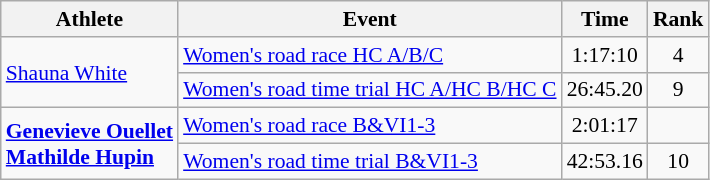<table class=wikitable style="font-size:90%">
<tr>
<th>Athlete</th>
<th>Event</th>
<th>Time</th>
<th>Rank</th>
</tr>
<tr>
<td rowspan="2"><a href='#'>Shauna White</a></td>
<td><a href='#'>Women's road race HC A/B/C</a></td>
<td style="text-align:center;">1:17:10</td>
<td style="text-align:center;">4</td>
</tr>
<tr>
<td><a href='#'>Women's road time trial HC A/HC B/HC C</a></td>
<td style="text-align:center;">26:45.20</td>
<td style="text-align:center;">9</td>
</tr>
<tr>
<td rowspan="2"><strong><a href='#'>Genevieve Ouellet</a></strong><br> <strong><a href='#'>Mathilde Hupin</a></strong></td>
<td><a href='#'>Women's road race B&VI1-3</a></td>
<td style="text-align:center;">2:01:17</td>
<td style="text-align:center;"></td>
</tr>
<tr>
<td><a href='#'>Women's road time trial B&VI1-3</a></td>
<td style="text-align:center;">42:53.16</td>
<td style="text-align:center;">10</td>
</tr>
</table>
